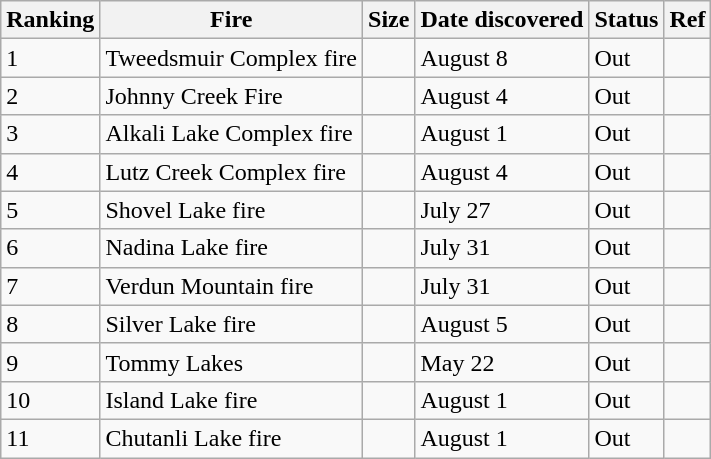<table class="wikitable">
<tr>
<th>Ranking</th>
<th>Fire</th>
<th>Size</th>
<th>Date discovered</th>
<th>Status</th>
<th>Ref</th>
</tr>
<tr>
<td>1</td>
<td>Tweedsmuir Complex fire</td>
<td></td>
<td>August 8</td>
<td>Out</td>
<td></td>
</tr>
<tr>
<td>2</td>
<td>Johnny Creek Fire</td>
<td></td>
<td>August 4</td>
<td>Out</td>
<td></td>
</tr>
<tr>
<td>3</td>
<td>Alkali Lake Complex fire</td>
<td></td>
<td>August 1</td>
<td>Out</td>
<td></td>
</tr>
<tr>
<td>4</td>
<td>Lutz Creek Complex fire</td>
<td></td>
<td>August 4</td>
<td>Out</td>
<td></td>
</tr>
<tr>
<td>5</td>
<td>Shovel Lake fire</td>
<td></td>
<td>July 27</td>
<td>Out</td>
<td></td>
</tr>
<tr>
<td>6</td>
<td>Nadina Lake fire</td>
<td></td>
<td>July 31</td>
<td>Out</td>
<td></td>
</tr>
<tr>
<td>7</td>
<td>Verdun Mountain fire</td>
<td></td>
<td>July 31</td>
<td>Out</td>
<td></td>
</tr>
<tr>
<td>8</td>
<td>Silver Lake fire</td>
<td></td>
<td>August 5</td>
<td>Out</td>
<td></td>
</tr>
<tr>
<td>9</td>
<td>Tommy Lakes</td>
<td></td>
<td>May 22</td>
<td>Out</td>
<td></td>
</tr>
<tr>
<td>10</td>
<td>Island Lake fire</td>
<td></td>
<td>August 1</td>
<td>Out</td>
<td></td>
</tr>
<tr>
<td>11</td>
<td>Chutanli Lake fire</td>
<td></td>
<td>August 1</td>
<td>Out</td>
<td></td>
</tr>
</table>
